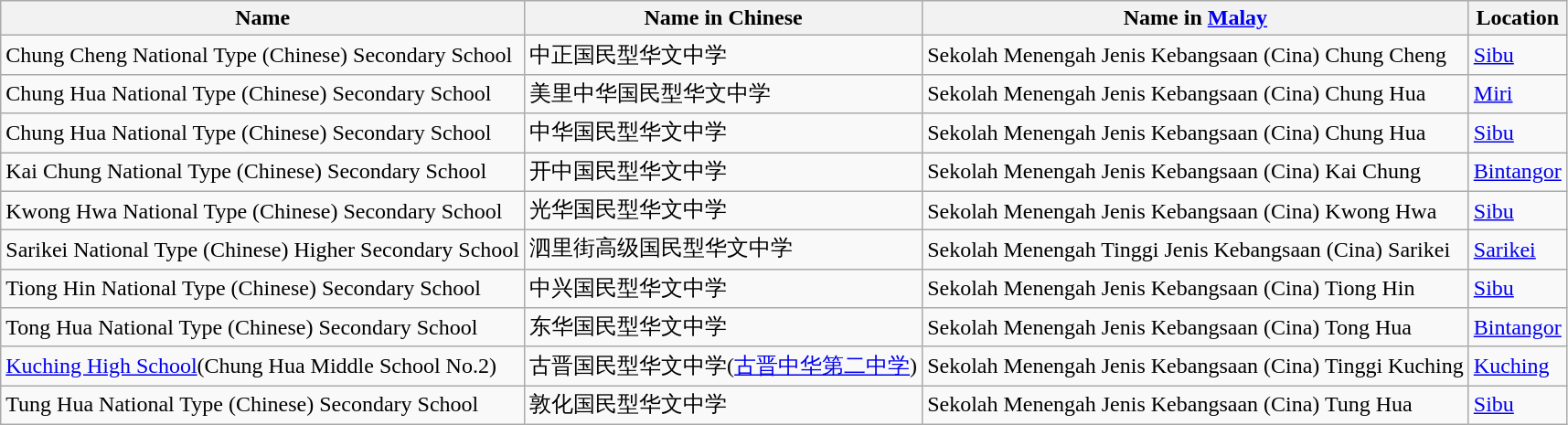<table class="wikitable">
<tr>
<th>Name</th>
<th>Name in Chinese</th>
<th>Name in <a href='#'>Malay</a></th>
<th>Location</th>
</tr>
<tr>
<td>Chung Cheng National Type (Chinese) Secondary School</td>
<td>中正国民型华文中学</td>
<td>Sekolah Menengah Jenis Kebangsaan (Cina) Chung Cheng</td>
<td><a href='#'>Sibu</a></td>
</tr>
<tr>
<td>Chung Hua National Type (Chinese) Secondary School</td>
<td>美里中华国民型华文中学</td>
<td>Sekolah Menengah Jenis Kebangsaan (Cina) Chung Hua</td>
<td><a href='#'>Miri</a></td>
</tr>
<tr>
<td>Chung Hua National Type (Chinese) Secondary School</td>
<td>中华国民型华文中学</td>
<td>Sekolah Menengah Jenis Kebangsaan (Cina) Chung Hua</td>
<td><a href='#'>Sibu</a></td>
</tr>
<tr>
<td>Kai Chung National Type (Chinese) Secondary School</td>
<td>开中国民型华文中学</td>
<td>Sekolah Menengah Jenis Kebangsaan (Cina) Kai Chung</td>
<td><a href='#'>Bintangor</a></td>
</tr>
<tr>
<td>Kwong Hwa National Type (Chinese) Secondary School</td>
<td>光华国民型华文中学</td>
<td>Sekolah Menengah Jenis Kebangsaan (Cina) Kwong Hwa</td>
<td><a href='#'>Sibu</a></td>
</tr>
<tr>
<td>Sarikei National Type (Chinese) Higher Secondary School</td>
<td>泗里街高级国民型华文中学</td>
<td>Sekolah Menengah Tinggi Jenis Kebangsaan (Cina) Sarikei</td>
<td><a href='#'>Sarikei</a></td>
</tr>
<tr>
<td>Tiong Hin National Type (Chinese) Secondary School</td>
<td>中兴国民型华文中学</td>
<td>Sekolah Menengah Jenis Kebangsaan (Cina) Tiong Hin</td>
<td><a href='#'>Sibu</a></td>
</tr>
<tr>
<td>Tong Hua National Type (Chinese) Secondary School</td>
<td>东华国民型华文中学</td>
<td>Sekolah Menengah Jenis Kebangsaan (Cina) Tong Hua</td>
<td><a href='#'>Bintangor</a></td>
</tr>
<tr>
<td><a href='#'>Kuching High School</a>(Chung Hua Middle School No.2)</td>
<td>古晋国民型华文中学(<a href='#'>古晋中华第二中学</a>)</td>
<td>Sekolah Menengah Jenis Kebangsaan (Cina) Tinggi Kuching</td>
<td><a href='#'>Kuching</a></td>
</tr>
<tr>
<td>Tung Hua National Type (Chinese) Secondary School</td>
<td>敦化国民型华文中学</td>
<td>Sekolah Menengah Jenis Kebangsaan (Cina) Tung Hua</td>
<td><a href='#'>Sibu</a></td>
</tr>
</table>
